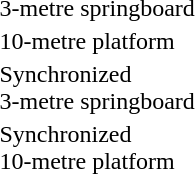<table>
<tr>
<td>3-metre springboard <br></td>
<td><strong></strong></td>
<td></td>
<td></td>
</tr>
<tr>
<td>10-metre platform <br></td>
<td><strong></strong></td>
<td></td>
<td></td>
</tr>
<tr>
<td>Synchronized<br>3-metre springboard <br></td>
<td><strong><br></strong></td>
<td><br></td>
<td><br></td>
</tr>
<tr>
<td>Synchronized<br>10-metre platform <br></td>
<td><strong><br></strong></td>
<td><br></td>
<td><br></td>
</tr>
</table>
